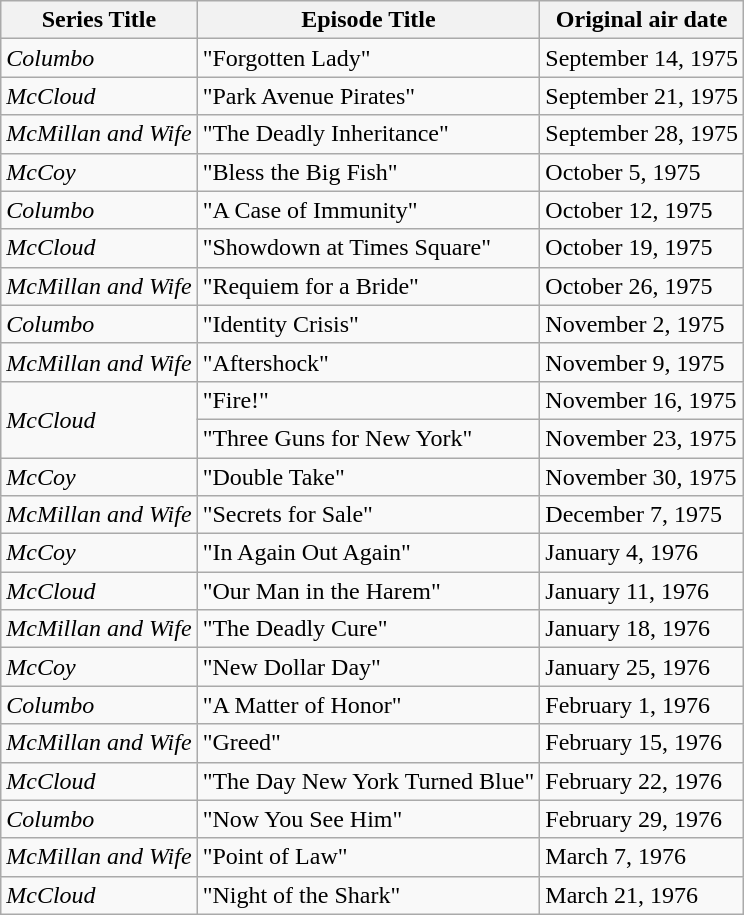<table class="wikitable">
<tr>
<th>Series Title</th>
<th>Episode Title</th>
<th>Original air date</th>
</tr>
<tr>
<td><em>Columbo</em></td>
<td>"Forgotten Lady"</td>
<td>September 14, 1975</td>
</tr>
<tr>
<td><em>McCloud</em></td>
<td>"Park Avenue Pirates"</td>
<td>September 21, 1975</td>
</tr>
<tr>
<td><em>McMillan and Wife</em></td>
<td>"The Deadly Inheritance"</td>
<td>September 28, 1975</td>
</tr>
<tr>
<td><em>McCoy</em></td>
<td>"Bless the Big Fish"</td>
<td>October 5, 1975</td>
</tr>
<tr>
<td><em>Columbo</em></td>
<td>"A Case of Immunity"</td>
<td>October 12, 1975</td>
</tr>
<tr>
<td><em>McCloud</em></td>
<td>"Showdown at Times Square"</td>
<td>October 19, 1975</td>
</tr>
<tr>
<td><em>McMillan and Wife</em></td>
<td>"Requiem for a Bride"</td>
<td>October 26, 1975</td>
</tr>
<tr>
<td><em>Columbo</em></td>
<td>"Identity Crisis"</td>
<td>November 2, 1975</td>
</tr>
<tr>
<td><em>McMillan and Wife</em></td>
<td>"Aftershock"</td>
<td>November 9, 1975</td>
</tr>
<tr>
<td rowspan="2"><em>McCloud</em></td>
<td>"Fire!"</td>
<td>November 16, 1975</td>
</tr>
<tr>
<td>"Three Guns for New York"</td>
<td>November 23, 1975</td>
</tr>
<tr>
<td><em>McCoy</em></td>
<td>"Double Take"</td>
<td>November 30, 1975</td>
</tr>
<tr>
<td><em>McMillan and Wife</em></td>
<td>"Secrets for Sale"</td>
<td>December 7, 1975</td>
</tr>
<tr>
<td><em>McCoy</em></td>
<td>"In Again Out Again"</td>
<td>January 4, 1976</td>
</tr>
<tr>
<td><em>McCloud</em></td>
<td>"Our Man in the Harem"</td>
<td>January 11, 1976</td>
</tr>
<tr>
<td><em>McMillan and Wife</em></td>
<td>"The Deadly Cure"</td>
<td>January 18, 1976</td>
</tr>
<tr>
<td><em>McCoy</em></td>
<td>"New Dollar Day"</td>
<td>January 25, 1976</td>
</tr>
<tr>
<td><em>Columbo</em></td>
<td>"A Matter of Honor"</td>
<td>February 1, 1976</td>
</tr>
<tr>
<td><em>McMillan and Wife</em></td>
<td>"Greed"</td>
<td>February 15, 1976</td>
</tr>
<tr>
<td><em>McCloud</em></td>
<td>"The Day New York Turned Blue"</td>
<td>February 22, 1976</td>
</tr>
<tr>
<td><em>Columbo</em></td>
<td>"Now You See Him"</td>
<td>February 29, 1976</td>
</tr>
<tr>
<td><em>McMillan and Wife</em></td>
<td>"Point of Law"</td>
<td>March 7, 1976</td>
</tr>
<tr>
<td><em>McCloud</em></td>
<td>"Night of the Shark"</td>
<td>March 21, 1976</td>
</tr>
</table>
